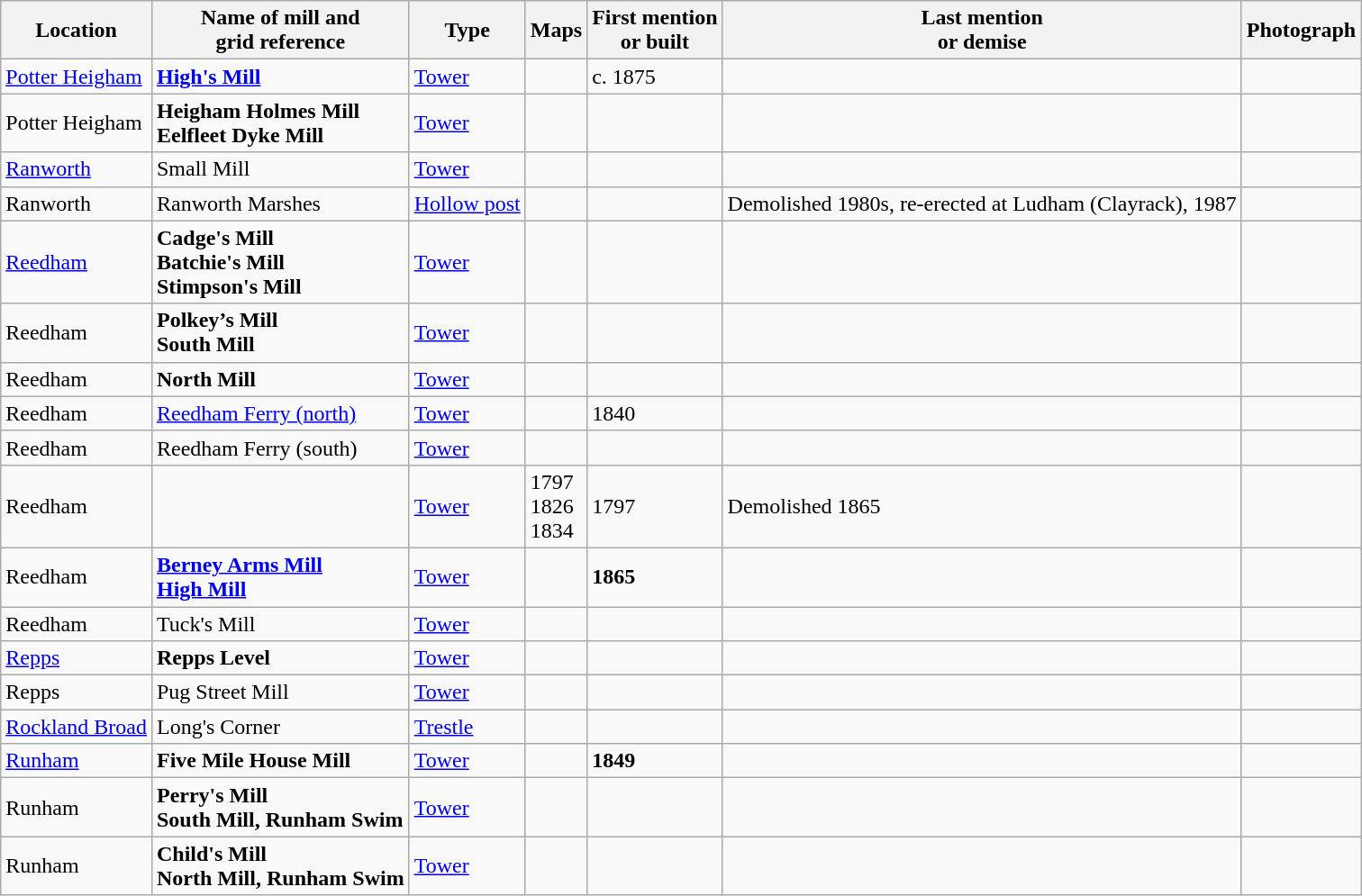<table class="wikitable">
<tr>
<th>Location</th>
<th>Name of mill and<br>grid reference</th>
<th>Type</th>
<th>Maps</th>
<th>First mention<br>or built</th>
<th>Last mention<br> or demise</th>
<th>Photograph</th>
</tr>
<tr>
<td><a href='#'>Potter Heigham</a></td>
<td><strong><a href='#'>High's Mill</a></strong><br></td>
<td><a href='#'>Tower</a></td>
<td></td>
<td>c. 1875</td>
<td></td>
<td></td>
</tr>
<tr>
<td>Potter Heigham</td>
<td><strong>Heigham Holmes Mill<br>Eelfleet Dyke Mill</strong><br></td>
<td><a href='#'>Tower</a></td>
<td></td>
<td></td>
<td></td>
<td></td>
</tr>
<tr>
<td><a href='#'>Ranworth</a></td>
<td>Small Mill<br></td>
<td><a href='#'>Tower</a></td>
<td></td>
<td></td>
<td></td>
<td></td>
</tr>
<tr>
<td>Ranworth</td>
<td>Ranworth Marshes<br></td>
<td><a href='#'>Hollow post</a></td>
<td></td>
<td></td>
<td>Demolished 1980s, re-erected at Ludham (Clayrack), 1987</td>
<td></td>
</tr>
<tr>
<td><a href='#'>Reedham</a></td>
<td><strong>Cadge's Mill<br>Batchie's Mill<br>Stimpson's Mill</strong><br></td>
<td><a href='#'>Tower</a></td>
<td></td>
<td></td>
<td></td>
<td></td>
</tr>
<tr>
<td>Reedham</td>
<td><strong>Polkey’s Mill<br>South Mill</strong><br></td>
<td><a href='#'>Tower</a></td>
<td></td>
<td></td>
<td></td>
<td></td>
</tr>
<tr>
<td>Reedham</td>
<td><strong>North Mill</strong><br></td>
<td><a href='#'>Tower</a></td>
<td></td>
<td></td>
<td></td>
<td></td>
</tr>
<tr>
<td>Reedham</td>
<td><a href='#'>Reedham Ferry (north)</a><br></td>
<td><a href='#'>Tower</a></td>
<td></td>
<td>1840</td>
<td></td>
<td></td>
</tr>
<tr>
<td>Reedham</td>
<td>Reedham Ferry (south)<br></td>
<td><a href='#'>Tower</a></td>
<td></td>
<td></td>
<td></td>
<td></td>
</tr>
<tr>
<td>Reedham</td>
<td></td>
<td><a href='#'>Tower</a></td>
<td>1797<br>1826<br>1834</td>
<td>1797</td>
<td>Demolished 1865<br></td>
<td></td>
</tr>
<tr>
<td>Reedham</td>
<td><strong><a href='#'>Berney Arms Mill<br>High Mill</a></strong><br></td>
<td><a href='#'>Tower</a></td>
<td></td>
<td><strong>1865</strong></td>
<td></td>
<td></td>
</tr>
<tr>
<td>Reedham</td>
<td>Tuck's Mill<br></td>
<td><a href='#'>Tower</a></td>
<td></td>
<td></td>
<td></td>
<td></td>
</tr>
<tr>
<td><a href='#'>Repps</a></td>
<td><strong>Repps Level</strong><br></td>
<td><a href='#'>Tower</a></td>
<td></td>
<td></td>
<td></td>
<td></td>
</tr>
<tr>
<td>Repps</td>
<td>Pug Street Mill<br></td>
<td><a href='#'>Tower</a></td>
<td></td>
<td></td>
<td></td>
<td></td>
</tr>
<tr>
<td><a href='#'>Rockland Broad</a></td>
<td>Long's Corner</td>
<td><a href='#'>Trestle</a></td>
<td></td>
<td></td>
<td></td>
<td></td>
</tr>
<tr>
<td><a href='#'>Runham</a></td>
<td><strong>Five Mile House Mill</strong><br></td>
<td><a href='#'>Tower</a></td>
<td></td>
<td><strong>1849</strong></td>
<td></td>
<td></td>
</tr>
<tr>
<td>Runham</td>
<td><strong>Perry's Mill<br>South Mill, Runham Swim</strong><br></td>
<td><a href='#'>Tower</a></td>
<td></td>
<td></td>
<td></td>
<td></td>
</tr>
<tr>
<td>Runham</td>
<td><strong>Child's Mill<br>North Mill, Runham Swim</strong><br></td>
<td><a href='#'>Tower</a></td>
<td></td>
<td></td>
<td></td>
<td></td>
</tr>
</table>
